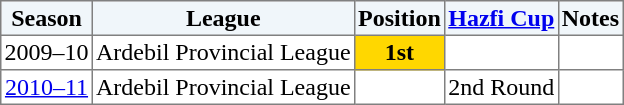<table border="1" cellpadding="2" style="border-collapse:collapse; text-align:center; font-size:normal;">
<tr style="background:#f0f6fa;">
<th>Season</th>
<th>League</th>
<th>Position</th>
<th><a href='#'>Hazfi Cup</a></th>
<th>Notes</th>
</tr>
<tr>
<td>2009–10</td>
<td>Ardebil Provincial League</td>
<td bgcolor=gold><strong>1st</strong></td>
<td></td>
<td></td>
</tr>
<tr>
<td><a href='#'>2010–11</a></td>
<td>Ardebil Provincial League</td>
<td></td>
<td>2nd Round</td>
<td></td>
</tr>
</table>
